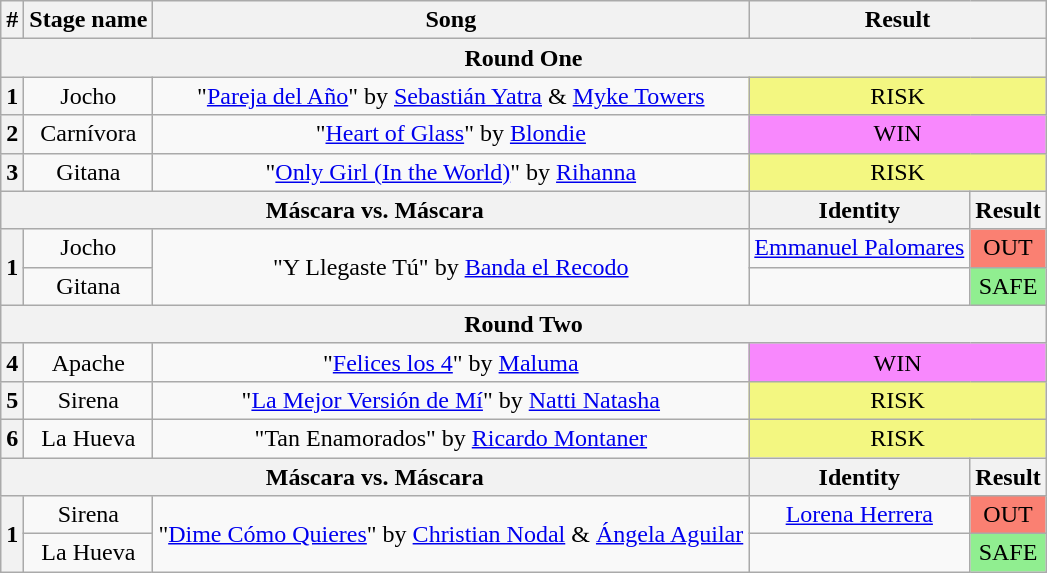<table class="wikitable plainrowheaders" style="text-align: center;">
<tr>
<th>#</th>
<th>Stage name</th>
<th>Song</th>
<th Identity colspan=2>Result</th>
</tr>
<tr>
<th colspan="5">Round One</th>
</tr>
<tr>
<th>1</th>
<td>Jocho</td>
<td>"<a href='#'>Pareja del Año</a>" by <a href='#'>Sebastián Yatra</a> & <a href='#'>Myke Towers</a></td>
<td colspan=2 bgcolor=#F3F781>RISK</td>
</tr>
<tr>
<th>2</th>
<td>Carnívora</td>
<td>"<a href='#'>Heart of Glass</a>" by <a href='#'>Blondie</a></td>
<td colspan=2 bgcolor=#F888FD>WIN</td>
</tr>
<tr>
<th>3</th>
<td>Gitana</td>
<td>"<a href='#'>Only Girl (In the World)</a>" by <a href='#'>Rihanna</a></td>
<td colspan=2 bgcolor=#F3F781>RISK</td>
</tr>
<tr>
<th colspan="3">Máscara vs. Máscara</th>
<th>Identity</th>
<th>Result</th>
</tr>
<tr>
<th rowspan="2">1</th>
<td>Jocho</td>
<td rowspan="2">"Y Llegaste Tú" by <a href='#'>Banda el Recodo</a></td>
<td><a href='#'>Emmanuel Palomares</a></td>
<td bgcolor=salmon>OUT</td>
</tr>
<tr>
<td>Gitana</td>
<td></td>
<td bgcolor=lightgreen>SAFE</td>
</tr>
<tr>
<th colspan="5">Round Two</th>
</tr>
<tr>
<th>4</th>
<td>Apache</td>
<td>"<a href='#'>Felices los 4</a>" by <a href='#'>Maluma</a></td>
<td colspan=2 bgcolor=#F888FD>WIN</td>
</tr>
<tr>
<th>5</th>
<td>Sirena</td>
<td>"<a href='#'>La Mejor Versión de Mí</a>" by <a href='#'>Natti Natasha</a></td>
<td colspan=2 bgcolor=#F3F781>RISK</td>
</tr>
<tr>
<th>6</th>
<td>La Hueva</td>
<td>"Tan Enamorados" by <a href='#'>Ricardo Montaner</a></td>
<td colspan=2 bgcolor=#F3F781>RISK</td>
</tr>
<tr>
<th colspan="3">Máscara vs. Máscara</th>
<th>Identity</th>
<th>Result</th>
</tr>
<tr>
<th rowspan="2">1</th>
<td>Sirena</td>
<td rowspan="2">"<a href='#'>Dime Cómo Quieres</a>" by <a href='#'>Christian Nodal</a> & <a href='#'>Ángela Aguilar</a></td>
<td><a href='#'>Lorena Herrera</a></td>
<td bgcolor=salmon>OUT</td>
</tr>
<tr>
<td>La Hueva</td>
<td></td>
<td bgcolor=lightgreen>SAFE</td>
</tr>
</table>
